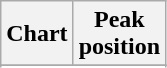<table class="wikitable sortable plainrowheaders" style="text-align:center;">
<tr>
<th scope="col">Chart</th>
<th scope="col">Peak<br>position</th>
</tr>
<tr>
</tr>
<tr>
</tr>
</table>
